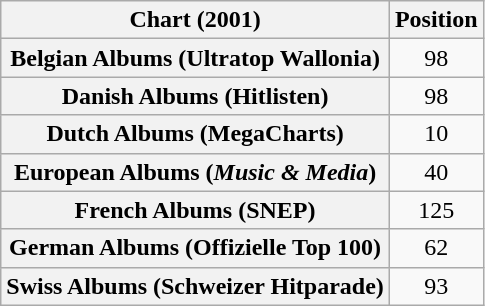<table class="wikitable sortable plainrowheaders" style="text-align:center">
<tr>
<th>Chart (2001)</th>
<th>Position</th>
</tr>
<tr>
<th scope="row">Belgian Albums (Ultratop Wallonia)</th>
<td>98</td>
</tr>
<tr>
<th scope="row">Danish Albums (Hitlisten)</th>
<td>98</td>
</tr>
<tr>
<th scope="row">Dutch Albums (MegaCharts)</th>
<td>10</td>
</tr>
<tr>
<th scope="row">European Albums (<em>Music & Media</em>)</th>
<td>40</td>
</tr>
<tr>
<th scope="row">French Albums (SNEP)</th>
<td>125</td>
</tr>
<tr>
<th scope="row">German Albums (Offizielle Top 100)</th>
<td>62</td>
</tr>
<tr>
<th scope="row">Swiss Albums (Schweizer Hitparade)</th>
<td>93</td>
</tr>
</table>
